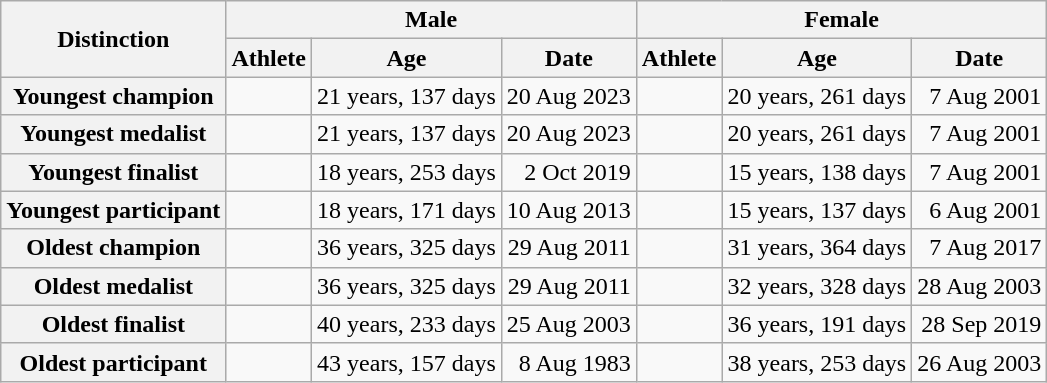<table class="wikitable">
<tr>
<th rowspan="2">Distinction</th>
<th colspan="3">Male</th>
<th colspan="3">Female</th>
</tr>
<tr>
<th>Athlete</th>
<th>Age</th>
<th>Date</th>
<th>Athlete</th>
<th>Age</th>
<th>Date</th>
</tr>
<tr>
<th>Youngest champion</th>
<td align="left"></td>
<td align="left">21 years, 137 days</td>
<td align="right">20 Aug 2023</td>
<td align="left"></td>
<td align="left">20 years, 261 days</td>
<td align="right">7 Aug 2001</td>
</tr>
<tr>
<th>Youngest medalist</th>
<td align="left"></td>
<td align="left">21 years, 137 days</td>
<td align="right">20 Aug 2023</td>
<td align="left"></td>
<td align="left">20 years, 261 days</td>
<td align="right">7 Aug 2001</td>
</tr>
<tr>
<th>Youngest finalist</th>
<td align="left"></td>
<td align="left">18 years, 253 days</td>
<td align="right">2 Oct 2019</td>
<td align="left"></td>
<td align="left">15 years, 138 days</td>
<td align="right">7 Aug 2001</td>
</tr>
<tr>
<th>Youngest participant</th>
<td align="left"></td>
<td align="left">18 years, 171 days</td>
<td align="right">10 Aug 2013</td>
<td align="left"></td>
<td align="left">15 years, 137 days</td>
<td align="right">6 Aug 2001</td>
</tr>
<tr>
<th>Oldest champion</th>
<td align="left"></td>
<td align="left">36 years, 325 days</td>
<td align="right">29 Aug 2011</td>
<td align="left"></td>
<td align="left">31 years, 364 days</td>
<td align="right">7 Aug 2017</td>
</tr>
<tr>
<th>Oldest medalist</th>
<td align="left"></td>
<td align="left">36 years, 325 days</td>
<td align="right">29 Aug 2011</td>
<td align="left"></td>
<td align="left">32 years, 328 days</td>
<td align="right">28 Aug 2003</td>
</tr>
<tr>
<th>Oldest finalist</th>
<td align="left"></td>
<td align="left">40 years, 233 days</td>
<td align="right">25 Aug 2003</td>
<td align="left"></td>
<td align="left">36 years, 191 days</td>
<td align="right">28 Sep 2019</td>
</tr>
<tr>
<th>Oldest participant</th>
<td align="left"></td>
<td align="left">43 years, 157 days</td>
<td align="right">8 Aug 1983</td>
<td align="left"></td>
<td align="left">38 years, 253 days</td>
<td align="right">26 Aug 2003</td>
</tr>
</table>
